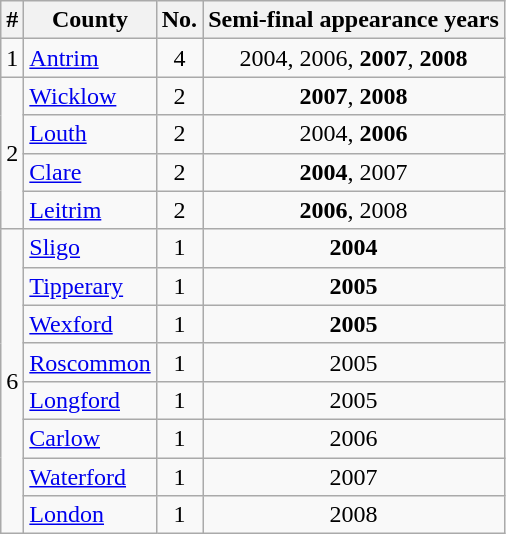<table class="wikitable sortable" style="text-align:center">
<tr>
<th>#</th>
<th>County</th>
<th>No.</th>
<th>Semi-final appearance years</th>
</tr>
<tr>
<td>1</td>
<td align="left"> <a href='#'>Antrim</a></td>
<td>4</td>
<td>2004, 2006, <strong>2007</strong>, <strong>2008</strong></td>
</tr>
<tr>
<td rowspan="4">2</td>
<td align="left"> <a href='#'>Wicklow</a></td>
<td>2</td>
<td><strong>2007</strong>, <strong>2008</strong></td>
</tr>
<tr>
<td align="left"> <a href='#'>Louth</a></td>
<td>2</td>
<td>2004, <strong>2006</strong></td>
</tr>
<tr>
<td align="left"> <a href='#'>Clare</a></td>
<td>2</td>
<td><strong>2004</strong>, 2007</td>
</tr>
<tr>
<td align="left"> <a href='#'>Leitrim</a></td>
<td>2</td>
<td><strong>2006</strong>, 2008</td>
</tr>
<tr>
<td rowspan="8">6</td>
<td align="left"> <a href='#'>Sligo</a></td>
<td>1</td>
<td><strong>2004</strong></td>
</tr>
<tr>
<td align="left"> <a href='#'>Tipperary</a></td>
<td>1</td>
<td><strong>2005</strong></td>
</tr>
<tr>
<td align="left"> <a href='#'>Wexford</a></td>
<td>1</td>
<td><strong>2005</strong></td>
</tr>
<tr>
<td align="left"> <a href='#'>Roscommon</a></td>
<td>1</td>
<td>2005</td>
</tr>
<tr>
<td align="left"> <a href='#'>Longford</a></td>
<td>1</td>
<td>2005</td>
</tr>
<tr>
<td align="left"> <a href='#'>Carlow</a></td>
<td>1</td>
<td>2006</td>
</tr>
<tr>
<td align="left"> <a href='#'>Waterford</a></td>
<td>1</td>
<td>2007</td>
</tr>
<tr>
<td align="left"> <a href='#'>London</a></td>
<td>1</td>
<td>2008</td>
</tr>
</table>
